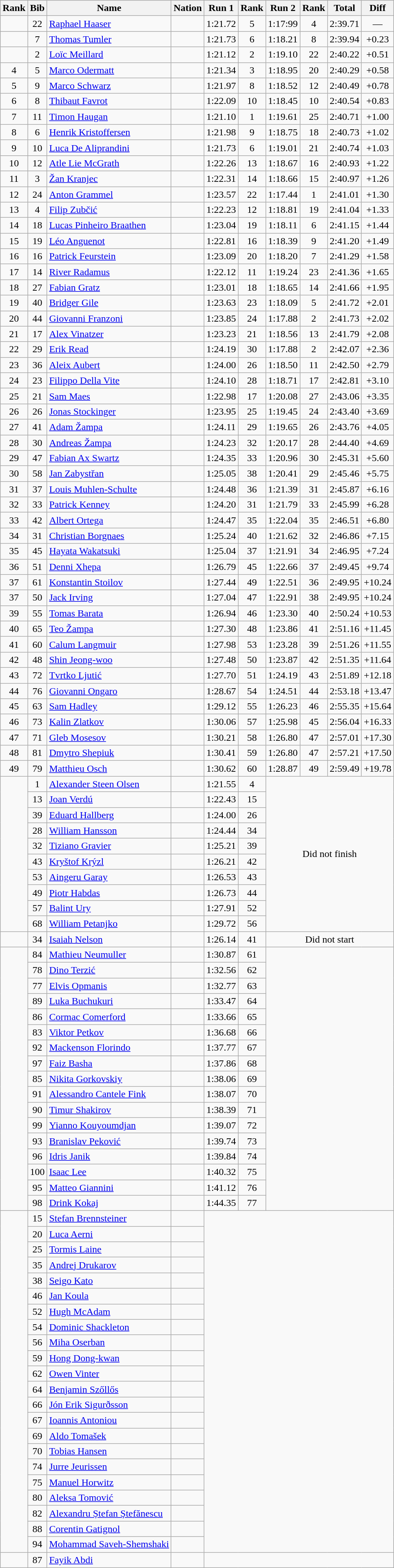<table class="wikitable sortable" style="text-align:center">
<tr>
<th>Rank</th>
<th>Bib</th>
<th>Name</th>
<th>Nation</th>
<th>Run 1</th>
<th>Rank</th>
<th>Run 2</th>
<th>Rank</th>
<th>Total</th>
<th>Diff</th>
</tr>
<tr>
<td></td>
<td>22</td>
<td align=left><a href='#'>Raphael Haaser</a></td>
<td align=left></td>
<td>1:21.72</td>
<td>5</td>
<td>1:17:99</td>
<td>4</td>
<td>2:39.71</td>
<td>—</td>
</tr>
<tr>
<td></td>
<td>7</td>
<td align=left><a href='#'>Thomas Tumler</a></td>
<td align=left></td>
<td>1:21.73</td>
<td>6</td>
<td>1:18.21</td>
<td>8</td>
<td>2:39.94</td>
<td>+0.23</td>
</tr>
<tr>
<td></td>
<td>2</td>
<td align=left><a href='#'>Loïc Meillard</a></td>
<td align=left></td>
<td>1:21.12</td>
<td>2</td>
<td>1:19.10</td>
<td>22</td>
<td>2:40.22</td>
<td>+0.51</td>
</tr>
<tr>
<td>4</td>
<td>5</td>
<td align=left><a href='#'>Marco Odermatt</a></td>
<td align=left></td>
<td>1:21.34</td>
<td>3</td>
<td>1:18.95</td>
<td>20</td>
<td>2:40.29</td>
<td>+0.58</td>
</tr>
<tr>
<td>5</td>
<td>9</td>
<td align=left><a href='#'>Marco Schwarz</a></td>
<td align=left></td>
<td>1:21.97</td>
<td>8</td>
<td>1:18.52</td>
<td>12</td>
<td>2:40.49</td>
<td>+0.78</td>
</tr>
<tr>
<td>6</td>
<td>8</td>
<td align=left><a href='#'>Thibaut Favrot</a></td>
<td align=left></td>
<td>1:22.09</td>
<td>10</td>
<td>1:18.45</td>
<td>10</td>
<td>2:40.54</td>
<td>+0.83</td>
</tr>
<tr>
<td>7</td>
<td>11</td>
<td align=left><a href='#'>Timon Haugan</a></td>
<td align=left></td>
<td>1:21.10</td>
<td>1</td>
<td>1:19.61</td>
<td>25</td>
<td>2:40.71</td>
<td>+1.00</td>
</tr>
<tr>
<td>8</td>
<td>6</td>
<td align=left><a href='#'>Henrik Kristoffersen</a></td>
<td align=left></td>
<td>1:21.98</td>
<td>9</td>
<td>1:18.75</td>
<td>18</td>
<td>2:40.73</td>
<td>+1.02</td>
</tr>
<tr>
<td>9</td>
<td>10</td>
<td align=left><a href='#'>Luca De Aliprandini</a></td>
<td align=left></td>
<td>1:21.73</td>
<td>6</td>
<td>1:19.01</td>
<td>21</td>
<td>2:40.74</td>
<td>+1.03</td>
</tr>
<tr>
<td>10</td>
<td>12</td>
<td align=left><a href='#'>Atle Lie McGrath</a></td>
<td align=left></td>
<td>1:22.26</td>
<td>13</td>
<td>1:18.67</td>
<td>16</td>
<td>2:40.93</td>
<td>+1.22</td>
</tr>
<tr>
<td>11</td>
<td>3</td>
<td align=left><a href='#'>Žan Kranjec</a></td>
<td align=left></td>
<td>1:22.31</td>
<td>14</td>
<td>1:18.66</td>
<td>15</td>
<td>2:40.97</td>
<td>+1.26</td>
</tr>
<tr>
<td>12</td>
<td>24</td>
<td align=left><a href='#'>Anton Grammel</a></td>
<td align=left></td>
<td>1:23.57</td>
<td>22</td>
<td>1:17.44</td>
<td>1</td>
<td>2:41.01</td>
<td>+1.30</td>
</tr>
<tr>
<td>13</td>
<td>4</td>
<td align=left><a href='#'>Filip Zubčić</a></td>
<td align=left></td>
<td>1:22.23</td>
<td>12</td>
<td>1:18.81</td>
<td>19</td>
<td>2:41.04</td>
<td>+1.33</td>
</tr>
<tr>
<td>14</td>
<td>18</td>
<td align=left><a href='#'>Lucas Pinheiro Braathen</a></td>
<td align=left></td>
<td>1:23.04</td>
<td>19</td>
<td>1:18.11</td>
<td>6</td>
<td>2:41.15</td>
<td>+1.44</td>
</tr>
<tr>
<td>15</td>
<td>19</td>
<td align=left><a href='#'>Léo Anguenot</a></td>
<td align=left></td>
<td>1:22.81</td>
<td>16</td>
<td>1:18.39</td>
<td>9</td>
<td>2:41.20</td>
<td>+1.49</td>
</tr>
<tr>
<td>16</td>
<td>16</td>
<td align=left><a href='#'>Patrick Feurstein</a></td>
<td align=left></td>
<td>1:23.09</td>
<td>20</td>
<td>1:18.20</td>
<td>7</td>
<td>2:41.29</td>
<td>+1.58</td>
</tr>
<tr>
<td>17</td>
<td>14</td>
<td align=left><a href='#'>River Radamus</a></td>
<td align=left></td>
<td>1:22.12</td>
<td>11</td>
<td>1:19.24</td>
<td>23</td>
<td>2:41.36</td>
<td>+1.65</td>
</tr>
<tr>
<td>18</td>
<td>27</td>
<td align=left><a href='#'>Fabian Gratz</a></td>
<td align=left></td>
<td>1:23.01</td>
<td>18</td>
<td>1:18.65</td>
<td>14</td>
<td>2:41.66</td>
<td>+1.95</td>
</tr>
<tr>
<td>19</td>
<td>40</td>
<td align=left><a href='#'>Bridger Gile</a></td>
<td align=left></td>
<td>1:23.63</td>
<td>23</td>
<td>1:18.09</td>
<td>5</td>
<td>2:41.72</td>
<td>+2.01</td>
</tr>
<tr>
<td>20</td>
<td>44</td>
<td align=left><a href='#'>Giovanni Franzoni</a></td>
<td align=left></td>
<td>1:23.85</td>
<td>24</td>
<td>1:17.88</td>
<td>2</td>
<td>2:41.73</td>
<td>+2.02</td>
</tr>
<tr>
<td>21</td>
<td>17</td>
<td align=left><a href='#'>Alex Vinatzer</a></td>
<td align=left></td>
<td>1:23.23</td>
<td>21</td>
<td>1:18.56</td>
<td>13</td>
<td>2:41.79</td>
<td>+2.08</td>
</tr>
<tr>
<td>22</td>
<td>29</td>
<td align=left><a href='#'>Erik Read</a></td>
<td align=left></td>
<td>1:24.19</td>
<td>30</td>
<td>1:17.88</td>
<td>2</td>
<td>2:42.07</td>
<td>+2.36</td>
</tr>
<tr>
<td>23</td>
<td>36</td>
<td align=left><a href='#'>Aleix Aubert</a></td>
<td align=left></td>
<td>1:24.00</td>
<td>26</td>
<td>1:18.50</td>
<td>11</td>
<td>2:42.50</td>
<td>+2.79</td>
</tr>
<tr>
<td>24</td>
<td>23</td>
<td align=left><a href='#'>Filippo Della Vite</a></td>
<td align="left"></td>
<td>1:24.10</td>
<td>28</td>
<td>1:18.71</td>
<td>17</td>
<td>2:42.81</td>
<td>+3.10</td>
</tr>
<tr>
<td>25</td>
<td>21</td>
<td align=left><a href='#'>Sam Maes</a></td>
<td align=left></td>
<td>1:22.98</td>
<td>17</td>
<td>1:20.08</td>
<td>27</td>
<td>2:43.06</td>
<td>+3.35</td>
</tr>
<tr>
<td>26</td>
<td>26</td>
<td align=left><a href='#'>Jonas Stockinger</a></td>
<td align="left"></td>
<td>1:23.95</td>
<td>25</td>
<td>1:19.45</td>
<td>24</td>
<td>2:43.40</td>
<td>+3.69</td>
</tr>
<tr>
<td>27</td>
<td>41</td>
<td align=left><a href='#'>Adam Žampa</a></td>
<td align="left"></td>
<td>1:24.11</td>
<td>29</td>
<td>1:19.65</td>
<td>26</td>
<td>2:43.76</td>
<td>+4.05</td>
</tr>
<tr>
<td>28</td>
<td>30</td>
<td align=left><a href='#'>Andreas Žampa</a></td>
<td align="left"></td>
<td>1:24.23</td>
<td>32</td>
<td>1:20.17</td>
<td>28</td>
<td>2:44.40</td>
<td>+4.69</td>
</tr>
<tr>
<td>29</td>
<td>47</td>
<td align=left><a href='#'>Fabian Ax Swartz</a></td>
<td align="left"></td>
<td>1:24.35</td>
<td>33</td>
<td>1:20.96</td>
<td>30</td>
<td>2:45.31</td>
<td>+5.60</td>
</tr>
<tr>
<td>30</td>
<td>58</td>
<td align=left><a href='#'>Jan Zabystřan</a></td>
<td align="left"></td>
<td>1:25.05</td>
<td>38</td>
<td>1:20.41</td>
<td>29</td>
<td>2:45.46</td>
<td>+5.75</td>
</tr>
<tr>
<td>31</td>
<td>37</td>
<td align=left><a href='#'>Louis Muhlen-Schulte</a></td>
<td align=left></td>
<td>1:24.48</td>
<td>36</td>
<td>1:21.39</td>
<td>31</td>
<td>2:45.87</td>
<td>+6.16</td>
</tr>
<tr>
<td>32</td>
<td>33</td>
<td align=left><a href='#'>Patrick Kenney</a></td>
<td align=left></td>
<td>1:24.20</td>
<td>31</td>
<td>1:21.79</td>
<td>33</td>
<td>2:45.99</td>
<td>+6.28</td>
</tr>
<tr>
<td>33</td>
<td>42</td>
<td align=left><a href='#'>Albert Ortega</a></td>
<td align="left"></td>
<td>1:24.47</td>
<td>35</td>
<td>1:22.04</td>
<td>35</td>
<td>2:46.51</td>
<td>+6.80</td>
</tr>
<tr>
<td>34</td>
<td>31</td>
<td align=left><a href='#'>Christian Borgnaes</a></td>
<td align="left"></td>
<td>1:25.24</td>
<td>40</td>
<td>1:21.62</td>
<td>32</td>
<td>2:46.86</td>
<td>+7.15</td>
</tr>
<tr>
<td>35</td>
<td>45</td>
<td align=left><a href='#'>Hayata Wakatsuki</a></td>
<td align=left></td>
<td>1:25.04</td>
<td>37</td>
<td>1:21.91</td>
<td>34</td>
<td>2:46.95</td>
<td>+7.24</td>
</tr>
<tr>
<td>36</td>
<td>51</td>
<td align=left><a href='#'>Denni Xhepa</a></td>
<td align="left"></td>
<td>1:26.79</td>
<td>45</td>
<td>1:22.66</td>
<td>37</td>
<td>2:49.45</td>
<td>+9.74</td>
</tr>
<tr>
<td>37</td>
<td>61</td>
<td align=left><a href='#'>Konstantin Stoilov</a></td>
<td align="left"></td>
<td>1:27.44</td>
<td>49</td>
<td>1:22.51</td>
<td>36</td>
<td>2:49.95</td>
<td>+10.24</td>
</tr>
<tr>
<td>37</td>
<td>50</td>
<td align=left><a href='#'>Jack Irving</a></td>
<td align=left></td>
<td>1:27.04</td>
<td>47</td>
<td>1:22.91</td>
<td>38</td>
<td>2:49.95</td>
<td>+10.24</td>
</tr>
<tr>
<td>39</td>
<td>55</td>
<td align=left><a href='#'>Tomas Barata</a></td>
<td align=left></td>
<td>1:26.94</td>
<td>46</td>
<td>1:23.30</td>
<td>40</td>
<td>2:50.24</td>
<td>+10.53</td>
</tr>
<tr>
<td>40</td>
<td>65</td>
<td align=left><a href='#'>Teo Žampa</a></td>
<td align="left"></td>
<td>1:27.30</td>
<td>48</td>
<td>1:23.86</td>
<td>41</td>
<td>2:51.16</td>
<td>+11.45</td>
</tr>
<tr>
<td>41</td>
<td>60</td>
<td align=left><a href='#'>Calum Langmuir</a></td>
<td align="left"></td>
<td>1:27.98</td>
<td>53</td>
<td>1:23.28</td>
<td>39</td>
<td>2:51.26</td>
<td>+11.55</td>
</tr>
<tr>
<td>42</td>
<td>48</td>
<td align=left><a href='#'>Shin Jeong-woo</a></td>
<td align=left></td>
<td>1:27.48</td>
<td>50</td>
<td>1:23.87</td>
<td>42</td>
<td>2:51.35</td>
<td>+11.64</td>
</tr>
<tr>
<td>43</td>
<td>72</td>
<td align=left><a href='#'>Tvrtko Ljutić</a></td>
<td align=left></td>
<td>1:27.70</td>
<td>51</td>
<td>1:24.19</td>
<td>43</td>
<td>2:51.89</td>
<td>+12.18</td>
</tr>
<tr>
<td>44</td>
<td>76</td>
<td align=left><a href='#'>Giovanni Ongaro</a></td>
<td align="left"></td>
<td>1:28.67</td>
<td>54</td>
<td>1:24.51</td>
<td>44</td>
<td>2:53.18</td>
<td>+13.47</td>
</tr>
<tr>
<td>45</td>
<td>63</td>
<td align=left><a href='#'>Sam Hadley</a></td>
<td align="left"></td>
<td>1:29.12</td>
<td>55</td>
<td>1:26.23</td>
<td>46</td>
<td>2:55.35</td>
<td>+15.64</td>
</tr>
<tr>
<td>46</td>
<td>73</td>
<td align=left><a href='#'>Kalin Zlatkov</a></td>
<td align="left"></td>
<td>1:30.06</td>
<td>57</td>
<td>1:25.98</td>
<td>45</td>
<td>2:56.04</td>
<td>+16.33</td>
</tr>
<tr>
<td>47</td>
<td>71</td>
<td align=left><a href='#'>Gleb Mosesov</a></td>
<td align="left"></td>
<td>1:30.21</td>
<td>58</td>
<td>1:26.80</td>
<td>47</td>
<td>2:57.01</td>
<td>+17.30</td>
</tr>
<tr>
<td>48</td>
<td>81</td>
<td align=left><a href='#'>Dmytro Shepiuk</a></td>
<td align="left"></td>
<td>1:30.41</td>
<td>59</td>
<td>1:26.80</td>
<td>47</td>
<td>2:57.21</td>
<td>+17.50</td>
</tr>
<tr>
<td>49</td>
<td>79</td>
<td align=left><a href='#'>Matthieu Osch</a></td>
<td align="left"></td>
<td>1:30.62</td>
<td>60</td>
<td>1:28.87</td>
<td>49</td>
<td>2:59.49</td>
<td>+19.78</td>
</tr>
<tr>
<td rowspan=10></td>
<td>1</td>
<td align=left><a href='#'>Alexander Steen Olsen</a></td>
<td align="left"></td>
<td>1:21.55</td>
<td>4</td>
<td colspan="4" rowspan="10">Did not finish</td>
</tr>
<tr>
<td>13</td>
<td align=left><a href='#'>Joan Verdú</a></td>
<td align="left"></td>
<td>1:22.43</td>
<td>15</td>
</tr>
<tr>
<td>39</td>
<td align=left><a href='#'>Eduard Hallberg</a></td>
<td align="left"></td>
<td>1:24.00</td>
<td>26</td>
</tr>
<tr>
<td>28</td>
<td align=left><a href='#'>William Hansson</a></td>
<td align="left"></td>
<td>1:24.44</td>
<td>34</td>
</tr>
<tr>
<td>32</td>
<td align=left><a href='#'>Tiziano Gravier</a></td>
<td align="left"></td>
<td>1:25.21</td>
<td>39</td>
</tr>
<tr>
<td>43</td>
<td align=left><a href='#'>Kryštof Krýzl</a></td>
<td align=left></td>
<td>1:26.21</td>
<td>42</td>
</tr>
<tr>
<td>53</td>
<td align=left><a href='#'>Aingeru Garay</a></td>
<td align=left></td>
<td>1:26.53</td>
<td>43</td>
</tr>
<tr>
<td>49</td>
<td align=left><a href='#'>Piotr Habdas</a></td>
<td align=left></td>
<td>1:26.73</td>
<td>44</td>
</tr>
<tr>
<td>57</td>
<td align=left><a href='#'>Balint Ury</a></td>
<td align=left></td>
<td>1:27.91</td>
<td>52</td>
</tr>
<tr>
<td>68</td>
<td align=left><a href='#'>William Petanjko</a></td>
<td align=left></td>
<td>1:29.72</td>
<td>56</td>
</tr>
<tr>
<td></td>
<td>34</td>
<td align=left><a href='#'>Isaiah Nelson</a></td>
<td align=left></td>
<td>1:26.14</td>
<td>41</td>
<td colspan="4">Did not start</td>
</tr>
<tr>
<td rowspan=17></td>
<td>84</td>
<td align=left><a href='#'>Mathieu Neumuller</a></td>
<td align="left"></td>
<td>1:30.87</td>
<td>61</td>
<td colspan=4 rowspan=17></td>
</tr>
<tr>
<td>78</td>
<td align=left><a href='#'>Dino Terzić</a></td>
<td align="left"></td>
<td>1:32.56</td>
<td>62</td>
</tr>
<tr>
<td>77</td>
<td align=left><a href='#'>Elvis Opmanis</a></td>
<td align=left></td>
<td>1:32.77</td>
<td>63</td>
</tr>
<tr>
<td>89</td>
<td align=left><a href='#'>Luka Buchukuri</a></td>
<td align=left></td>
<td>1:33.47</td>
<td>64</td>
</tr>
<tr>
<td>86</td>
<td align=left><a href='#'>Cormac Comerford</a></td>
<td align=left></td>
<td>1:33.66</td>
<td>65</td>
</tr>
<tr>
<td>83</td>
<td align=left><a href='#'>Viktor Petkov</a></td>
<td align=left></td>
<td>1:36.68</td>
<td>66</td>
</tr>
<tr>
<td>92</td>
<td align=left><a href='#'>Mackenson Florindo</a></td>
<td align=left></td>
<td>1:37.77</td>
<td>67</td>
</tr>
<tr>
<td>97</td>
<td align=left><a href='#'>Faiz Basha</a></td>
<td align=left></td>
<td>1:37.86</td>
<td>68</td>
</tr>
<tr>
<td>85</td>
<td align=left><a href='#'>Nikita Gorkovskiy</a></td>
<td align=left></td>
<td>1:38.06</td>
<td>69</td>
</tr>
<tr>
<td>91</td>
<td align=left><a href='#'>Alessandro Cantele Fink</a></td>
<td align=left></td>
<td>1:38.07</td>
<td>70</td>
</tr>
<tr>
<td>90</td>
<td align=left><a href='#'>Timur Shakirov</a></td>
<td align=left></td>
<td>1:38.39</td>
<td>71</td>
</tr>
<tr>
<td>99</td>
<td align=left><a href='#'>Yianno Kouyoumdjan</a></td>
<td align=left></td>
<td>1:39.07</td>
<td>72</td>
</tr>
<tr>
<td>93</td>
<td align=left><a href='#'>Branislav Peković</a></td>
<td align=left></td>
<td>1:39.74</td>
<td>73</td>
</tr>
<tr>
<td>96</td>
<td align=left><a href='#'>Idris Janik</a></td>
<td align=left></td>
<td>1:39.84</td>
<td>74</td>
</tr>
<tr>
<td>100</td>
<td align=left><a href='#'>Isaac Lee</a></td>
<td align=left></td>
<td>1:40.32</td>
<td>75</td>
</tr>
<tr>
<td>95</td>
<td align=left><a href='#'>Matteo Giannini</a></td>
<td align=left></td>
<td>1:41.12</td>
<td>76</td>
</tr>
<tr>
<td>98</td>
<td align=left><a href='#'>Drink Kokaj</a></td>
<td align=left></td>
<td>1:44.35</td>
<td>77</td>
</tr>
<tr>
<td rowspan=22></td>
<td>15</td>
<td align=left><a href='#'>Stefan Brennsteiner</a></td>
<td align=left></td>
<td colspan=6 rowspan=22></td>
</tr>
<tr>
<td>20</td>
<td align=left><a href='#'>Luca Aerni</a></td>
<td align="left"></td>
</tr>
<tr>
<td>25</td>
<td align=left><a href='#'>Tormis Laine</a></td>
<td align=left></td>
</tr>
<tr>
<td>35</td>
<td align=left><a href='#'>Andrej Drukarov</a></td>
<td align="left"></td>
</tr>
<tr>
<td>38</td>
<td align=left><a href='#'>Seigo Kato</a></td>
<td align="left"></td>
</tr>
<tr>
<td>46</td>
<td align=left><a href='#'>Jan Koula</a></td>
<td align="left"></td>
</tr>
<tr>
<td>52</td>
<td align=left><a href='#'>Hugh McAdam</a></td>
<td align=left></td>
</tr>
<tr>
<td>54</td>
<td align=left><a href='#'>Dominic Shackleton</a></td>
<td align="left"></td>
</tr>
<tr>
<td>56</td>
<td align=left><a href='#'>Miha Oserban</a></td>
<td align="left"></td>
</tr>
<tr>
<td>59</td>
<td align=left><a href='#'>Hong Dong-kwan</a></td>
<td align=left></td>
</tr>
<tr>
<td>62</td>
<td align=left><a href='#'>Owen Vinter</a></td>
<td align="left"></td>
</tr>
<tr>
<td>64</td>
<td align=left><a href='#'>Benjamin Szőllős</a></td>
<td align="left"></td>
</tr>
<tr>
<td>66</td>
<td align=left><a href='#'>Jón Erik Sigurðsson</a></td>
<td align="left"></td>
</tr>
<tr>
<td>67</td>
<td align=left><a href='#'>Ioannis Antoniou</a></td>
<td align=left></td>
</tr>
<tr>
<td>69</td>
<td align=left><a href='#'>Aldo Tomašek</a></td>
<td align="left"></td>
</tr>
<tr>
<td>70</td>
<td align=left><a href='#'>Tobias Hansen</a></td>
<td align=left></td>
</tr>
<tr>
<td>74</td>
<td align=left><a href='#'>Jurre Jeurissen</a></td>
<td align=left></td>
</tr>
<tr>
<td>75</td>
<td align=left><a href='#'>Manuel Horwitz</a></td>
<td align=left></td>
</tr>
<tr>
<td>80</td>
<td align=left><a href='#'>Aleksa Tomović</a></td>
<td align=left></td>
</tr>
<tr>
<td>82</td>
<td align=left><a href='#'>Alexandru Ștefan Ștefănescu</a></td>
<td align=left></td>
</tr>
<tr>
<td>88</td>
<td align=left><a href='#'>Corentin Gatignol</a></td>
<td align=left></td>
</tr>
<tr>
<td>94</td>
<td align=left><a href='#'>Mohammad Saveh-Shemshaki</a></td>
<td align=left></td>
</tr>
<tr>
<td></td>
<td>87</td>
<td align=left><a href='#'>Fayik Abdi</a></td>
<td align=left></td>
<td colspan=6></td>
</tr>
</table>
